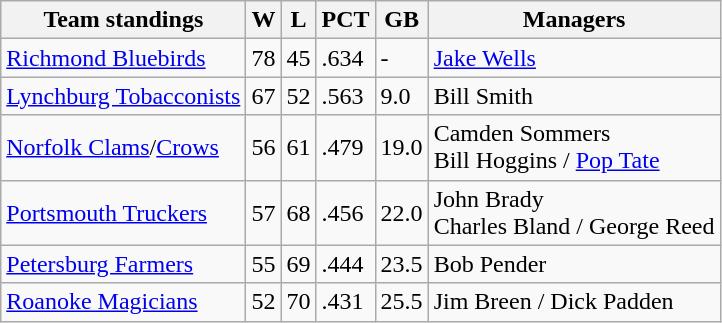<table class="wikitable">
<tr>
<th>Team standings</th>
<th>W</th>
<th>L</th>
<th>PCT</th>
<th>GB</th>
<th>Managers</th>
</tr>
<tr>
<td><a href='#'>Richmond Bluebirds</a></td>
<td>78</td>
<td>45</td>
<td>.634</td>
<td>-</td>
<td><a href='#'>Jake Wells</a></td>
</tr>
<tr>
<td><a href='#'>Lynchburg Tobacconists</a></td>
<td>67</td>
<td>52</td>
<td>.563</td>
<td>9.0</td>
<td>Bill Smith</td>
</tr>
<tr>
<td><a href='#'>Norfolk Clams</a>/<a href='#'>Crows</a></td>
<td>56</td>
<td>61</td>
<td>.479</td>
<td>19.0</td>
<td>Camden Sommers <br> Bill Hoggins / <a href='#'>Pop Tate</a></td>
</tr>
<tr>
<td><a href='#'>Portsmouth Truckers</a></td>
<td>57</td>
<td>68</td>
<td>.456</td>
<td>22.0</td>
<td>John Brady <br> Charles Bland / George Reed</td>
</tr>
<tr>
<td><a href='#'>Petersburg Farmers</a></td>
<td>55</td>
<td>69</td>
<td>.444</td>
<td>23.5</td>
<td>Bob Pender</td>
</tr>
<tr>
<td><a href='#'>Roanoke Magicians</a></td>
<td>52</td>
<td>70</td>
<td>.431</td>
<td>25.5</td>
<td>Jim Breen / Dick Padden</td>
</tr>
</table>
